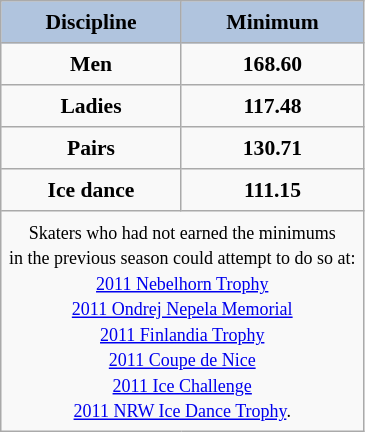<table border="2" cellpadding="5" cellspacing="0" style="margin: 1em 1em 1em 0; background: #f9f9f9; border: 1px #aaa solid; border-collapse: collapse; font-size: 90%;">
<tr bgcolor="#B0C4DE" align="center">
<th>Discipline</th>
<th>Minimum</th>
</tr>
<tr>
<th>Men</th>
<th>168.60</th>
</tr>
<tr>
<th>Ladies</th>
<th>117.48</th>
</tr>
<tr>
<th>Pairs</th>
<th>130.71</th>
</tr>
<tr>
<th>Ice dance</th>
<th>111.15</th>
</tr>
<tr>
<td colspan=2 align=center><small> Skaters who had not earned the minimums <br>in the previous season could attempt to do so at:<br> <a href='#'>2011 Nebelhorn Trophy</a> <br> <a href='#'>2011 Ondrej Nepela Memorial</a> <br> <a href='#'>2011 Finlandia Trophy</a><br> <a href='#'>2011 Coupe de Nice</a><br> <a href='#'>2011 Ice Challenge</a> <br> <a href='#'>2011 NRW Ice Dance Trophy</a>. </small></td>
</tr>
</table>
